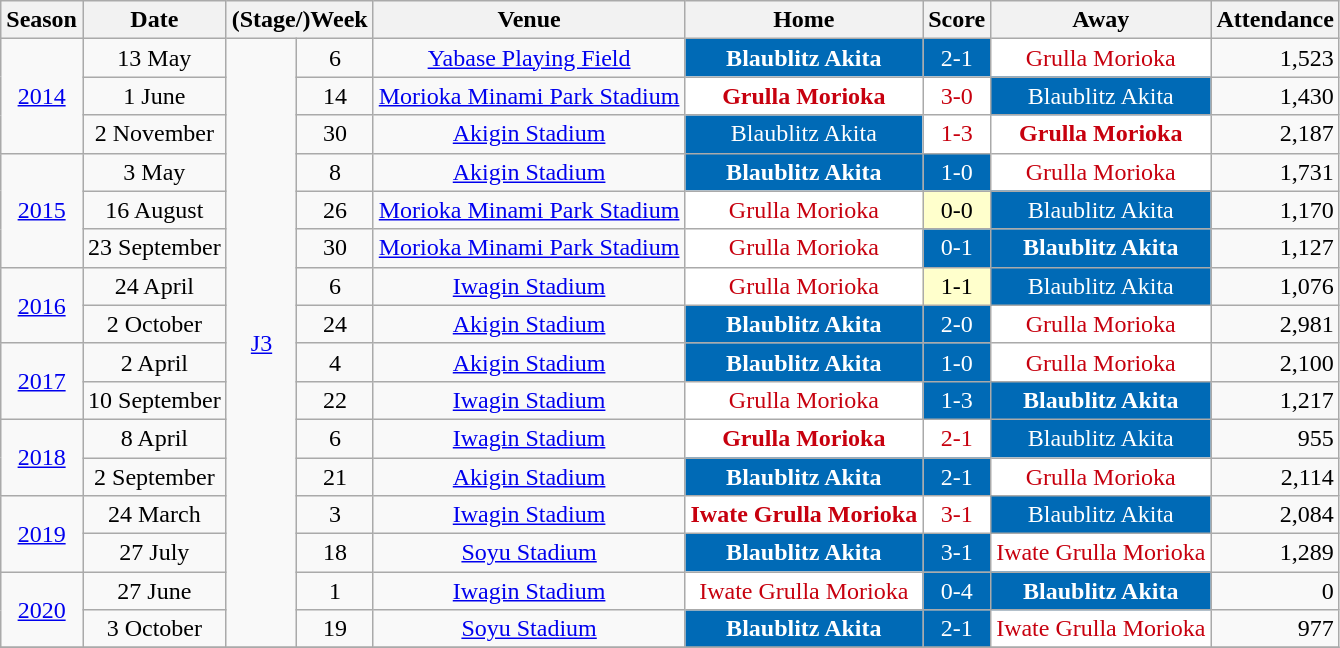<table class="wikitable" style="border-collapse:collapse; text-align:center; font-size:100%;">
<tr>
<th>Season</th>
<th>Date</th>
<th colspan="2">(Stage/)Week</th>
<th>Venue</th>
<th>Home</th>
<th>Score</th>
<th>Away</th>
<th>Attendance</th>
</tr>
<tr>
<td rowspan="3"><a href='#'>2014</a></td>
<td>13 May</td>
<td rowspan="16"><a href='#'>J3</a></td>
<td>6</td>
<td><a href='#'>Yabase Playing Field</a></td>
<td style="color:white; background:#006AB6;"><strong>Blaublitz Akita</strong></td>
<td style="color:white; background:#006AB6;">2-1</td>
<td style="color:#C7000E; background:#FFF;">Grulla Morioka</td>
<td align=right>1,523</td>
</tr>
<tr>
<td>1 June</td>
<td>14</td>
<td><a href='#'>Morioka Minami Park Stadium</a></td>
<td style="color:#C7000E; background:#FFF;"><strong>Grulla Morioka</strong></td>
<td style="color:#C7000E; background:#FFF;">3-0</td>
<td style="color:white; background:#006AB6;">Blaublitz Akita</td>
<td align=right>1,430</td>
</tr>
<tr>
<td>2 November</td>
<td>30</td>
<td><a href='#'>Akigin Stadium</a></td>
<td style="color:white; background:#006AB6;">Blaublitz Akita</td>
<td style="color:#C7000E; background:#FFF;">1-3</td>
<td style="color:#C7000E; background:#FFF;"><strong>Grulla Morioka</strong></td>
<td align=right>2,187</td>
</tr>
<tr>
<td rowspan="3"><a href='#'>2015</a></td>
<td>3 May</td>
<td>8</td>
<td><a href='#'>Akigin Stadium</a></td>
<td style="color:white; background:#006AB6;"><strong>Blaublitz Akita</strong></td>
<td style="color:white; background:#006AB6;">1-0</td>
<td style="color:#C7000E; background:#FFF;">Grulla Morioka</td>
<td align=right>1,731</td>
</tr>
<tr>
<td>16 August</td>
<td>26</td>
<td><a href='#'>Morioka Minami Park Stadium</a></td>
<td style="color:#C7000E; background:#FFF;">Grulla Morioka</td>
<td style="color:black; background:#FFFFCC;">0-0</td>
<td style="color:white; background:#006AB6;">Blaublitz Akita</td>
<td align=right>1,170</td>
</tr>
<tr>
<td>23 September</td>
<td>30</td>
<td><a href='#'>Morioka Minami Park Stadium</a></td>
<td style="color:#C7000E; background:#FFF;">Grulla Morioka</td>
<td style="color:white; background:#006AB6;">0-1</td>
<td style="color:white; background:#006AB6;"><strong>Blaublitz Akita</strong></td>
<td align=right>1,127</td>
</tr>
<tr>
<td rowspan="2"><a href='#'>2016</a></td>
<td>24 April</td>
<td>6</td>
<td><a href='#'>Iwagin Stadium</a></td>
<td style="color:#C7000E; background:#FFF;">Grulla Morioka</td>
<td style="color:black; background:#FFFFCC;">1-1</td>
<td style="color:white; background:#006AB6;">Blaublitz Akita</td>
<td align=right>1,076</td>
</tr>
<tr>
<td>2 October</td>
<td>24</td>
<td><a href='#'>Akigin Stadium</a></td>
<td style="color:white; background:#006AB6;"><strong>Blaublitz Akita</strong></td>
<td style="color:white; background:#006AB6;">2-0</td>
<td style="color:#C7000E; background:#FFF;">Grulla Morioka</td>
<td align=right>2,981</td>
</tr>
<tr>
<td rowspan="2"><a href='#'>2017</a></td>
<td>2 April</td>
<td>4</td>
<td><a href='#'>Akigin Stadium</a></td>
<td style="color:white; background:#006AB6;"><strong>Blaublitz Akita</strong></td>
<td style="color:white; background:#006AB6;">1-0</td>
<td style="color:#C7000E; background:#FFF;">Grulla Morioka</td>
<td align=right>2,100</td>
</tr>
<tr>
<td>10 September</td>
<td>22</td>
<td><a href='#'>Iwagin Stadium</a></td>
<td style="color:#C7000E; background:#FFF;">Grulla Morioka</td>
<td style="color:white; background:#006AB6;">1-3</td>
<td style="color:white; background:#006AB6;"><strong>Blaublitz Akita</strong></td>
<td align=right>1,217</td>
</tr>
<tr>
<td rowspan="2"><a href='#'>2018</a></td>
<td>8 April</td>
<td>6</td>
<td><a href='#'>Iwagin Stadium</a></td>
<td style="color:#C7000E; background:#FFF;"><strong>Grulla Morioka</strong></td>
<td style="color:#C7000E; background:#FFF;">2-1</td>
<td style="color:white; background:#006AB6;">Blaublitz Akita</td>
<td align=right>955</td>
</tr>
<tr>
<td>2 September</td>
<td>21</td>
<td><a href='#'>Akigin Stadium</a></td>
<td style="color:white; background:#006AB6;"><strong>Blaublitz Akita</strong></td>
<td style="color:white; background:#006AB6;">2-1</td>
<td style="color:#C7000E; background:#FFF;">Grulla Morioka</td>
<td align=right>2,114</td>
</tr>
<tr>
<td rowspan="2"><a href='#'>2019</a></td>
<td>24 March</td>
<td>3</td>
<td><a href='#'>Iwagin Stadium</a></td>
<td style="color:#C7000E; background:#FFF;"><strong>Iwate Grulla Morioka</strong></td>
<td style="color:#C7000E; background:#FFF;">3-1</td>
<td style="color:white; background:#006AB6;">Blaublitz Akita</td>
<td align=right>2,084</td>
</tr>
<tr>
<td>27 July</td>
<td>18</td>
<td><a href='#'>Soyu Stadium</a></td>
<td style="color:white; background:#006AB6;"><strong>Blaublitz Akita</strong></td>
<td style="color:white; background:#006AB6;">3-1</td>
<td style="color:#C7000E; background:#FFF;">Iwate Grulla Morioka</td>
<td align=right>1,289</td>
</tr>
<tr>
<td rowspan="2"><a href='#'>2020</a></td>
<td>27 June</td>
<td>1</td>
<td><a href='#'>Iwagin Stadium</a></td>
<td style="color:#C7000E; background:#FFF;">Iwate Grulla Morioka</td>
<td style="color:white; background:#006AB6;">0-4</td>
<td style="color:white; background:#006AB6;"><strong> Blaublitz Akita</strong></td>
<td align=right>0</td>
</tr>
<tr>
<td>3 October</td>
<td>19</td>
<td><a href='#'>Soyu Stadium</a></td>
<td style="color:white; background:#006AB6;"><strong>Blaublitz Akita</strong></td>
<td style="color:white; background:#006AB6;">2-1</td>
<td style="color:#C7000E; background:#FFF;">Iwate Grulla Morioka</td>
<td align=right>977</td>
</tr>
<tr>
</tr>
</table>
